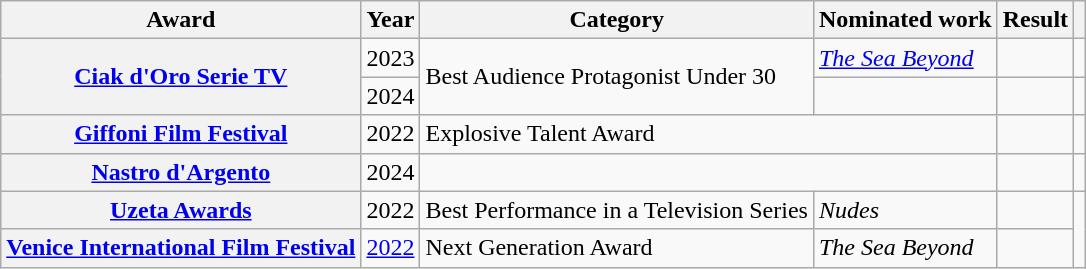<table class="wikitable plainrowheaders sortable">
<tr>
<th>Award</th>
<th>Year</th>
<th>Category</th>
<th>Nominated work</th>
<th>Result</th>
<th class="unsortable"></th>
</tr>
<tr>
<th rowspan="2" scope="row"><a href='#'>Ciak d'Oro Serie TV</a></th>
<td>2023</td>
<td rowspan="2">Best Audience Protagonist Under 30</td>
<td><em><a href='#'>The Sea Beyond</a></em></td>
<td></td>
<td></td>
</tr>
<tr>
<td>2024</td>
<td></td>
<td></td>
<td></td>
</tr>
<tr>
<th scope="row"><a href='#'>Giffoni Film Festival</a></th>
<td>2022</td>
<td colspan="2">Explosive Talent Award</td>
<td></td>
<td></td>
</tr>
<tr>
<th scope="row"><a href='#'>Nastro d'Argento</a></th>
<td>2024</td>
<td colspan="2"></td>
<td></td>
<td></td>
</tr>
<tr>
<th scope="row"><a href='#'>Uzeta Awards</a></th>
<td>2022</td>
<td>Best Performance in a Television Series</td>
<td><em>Nudes</em></td>
<td></td>
<td rowspan="2"></td>
</tr>
<tr>
<th scope="row"><a href='#'>Venice International Film Festival</a></th>
<td><a href='#'>2022</a></td>
<td>Next Generation Award</td>
<td><em>The Sea Beyond</em></td>
<td></td>
</tr>
</table>
